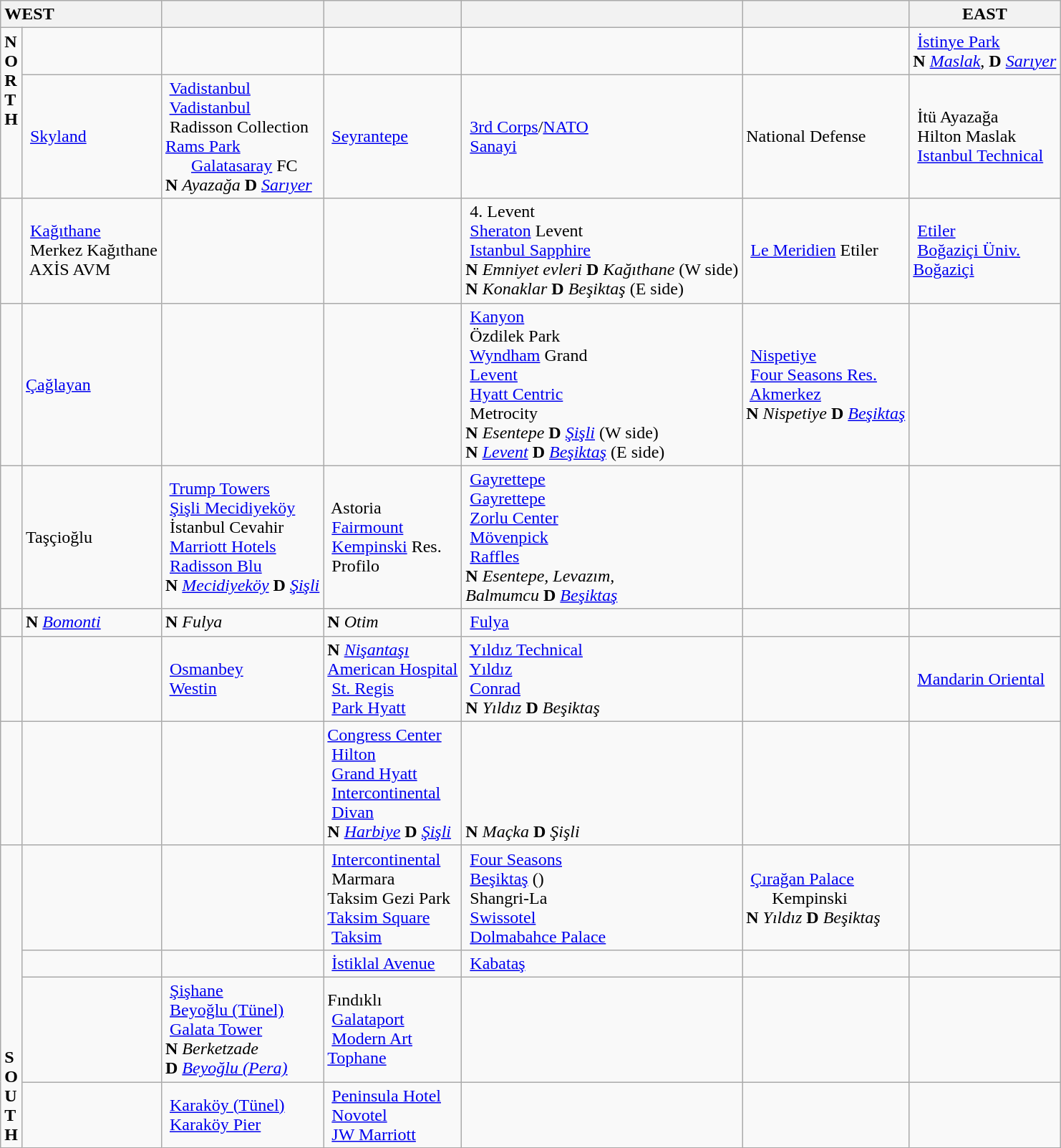<table class="wikitable">
<tr>
<th colspan=2 style="text-align:left;">WEST</th>
<th></th>
<th></th>
<th></th>
<th></th>
<th>EAST</th>
</tr>
<tr>
<td rowspan=2 style="vertical-align:top;"><strong>N<br>O<br>R<br>T<br>H</strong></td>
<td></td>
<td></td>
<td></td>
<td></td>
<td></td>
<td> <a href='#'>İstinye Park</a><br><strong>N</strong> <em><a href='#'>Maslak</a></em>, <strong>D</strong> <em><a href='#'>Sarıyer</a></em></td>
</tr>
<tr>
<td> <a href='#'>Skyland</a></td>
<td> <a href='#'>Vadistanbul</a><br> <a href='#'>Vadistanbul</a><br> Radisson Collection<br> <a href='#'>Rams Park</a><br>      <a href='#'>Galatasaray</a> FC<br><strong>N</strong> <em>Ayazağa</em> <strong>D</strong> <em><a href='#'>Sarıyer</a></em></td>
<td> <a href='#'>Seyrantepe</a></td>
<td> <a href='#'>3rd Corps</a>/<a href='#'>NATO</a><br> <a href='#'>Sanayi</a></td>
<td> National Defense</td>
<td> İtü Ayazağa<br> Hilton Maslak<br> <a href='#'>Istanbul Technical</a></td>
</tr>
<tr>
<td></td>
<td>  <a href='#'>Kağıthane</a> <br> Merkez Kağıthane<br> AXİS AVM</td>
<td></td>
<td></td>
<td> 4. Levent  <br> <a href='#'>Sheraton</a> Levent<br> <a href='#'>Istanbul Sapphire</a><br><strong>N</strong> <em>Emniyet evleri</em> <strong>D</strong> <em>Kağıthane</em> (W side)<br><strong>N</strong> <em>Konaklar</em> <strong>D</strong> <em>Beşiktaş</em> (E side)</td>
<td> <a href='#'>Le Meridien</a> Etiler</td>
<td> <a href='#'>Etiler</a><br> <a href='#'>Boğaziçi Üniv.</a><br> <a href='#'>Boğaziçi</a></td>
</tr>
<tr>
<td></td>
<td> <a href='#'>Çağlayan</a></td>
<td></td>
<td></td>
<td> <a href='#'>Kanyon</a><br> Özdilek Park<br> <a href='#'>Wyndham</a> Grand<br>  <a href='#'>Levent</a><br> <a href='#'>Hyatt Centric</a><br> Metrocity<br><strong>N</strong> <em>Esentepe</em> <strong>D</strong> <em><a href='#'>Şişli</a></em> (W side)<br><strong>N</strong> <em><a href='#'>Levent</a></em> <strong>D</strong> <em><a href='#'>Beşiktaş</a></em> (E side)</td>
<td> <a href='#'>Nispetiye</a><br> <a href='#'>Four Seasons Res.</a><br> <a href='#'>Akmerkez</a><br><strong>N</strong> <em>Nispetiye</em> <strong>D</strong> <em><a href='#'>Beşiktaş</a></em></td>
<td></td>
</tr>
<tr>
<td></td>
<td> Taşçioğlu</td>
<td> <a href='#'>Trump Towers</a><br> <a href='#'>Şişli Mecidiyeköy</a><br> İstanbul Cevahir<br> <a href='#'>Marriott Hotels</a><br> <a href='#'>Radisson Blu</a><br><strong>N</strong> <em><a href='#'>Mecidiyeköy</a></em> <strong>D</strong> <em><a href='#'>Şişli</a></em></td>
<td> Astoria<br> <a href='#'>Fairmount</a><br> <a href='#'>Kempinski</a> Res.<br> Profilo</td>
<td> <a href='#'>Gayrettepe</a><br> <a href='#'>Gayrettepe</a><br> <a href='#'>Zorlu Center</a> <br> <a href='#'>Mövenpick</a><br> <a href='#'>Raffles</a><br><strong>N</strong> <em>Esentepe, Levazım,<br>Balmumcu</em> <strong>D</strong> <em><a href='#'>Beşiktaş</a></em></td>
<td></td>
<td></td>
</tr>
<tr>
<td></td>
<td><strong>N</strong> <em><a href='#'>Bomonti</a></em></td>
<td><strong>N</strong> <em>Fulya</em></td>
<td><strong>N</strong> <em>Otim</em></td>
<td> <a href='#'>Fulya</a> </td>
<td></td>
<td></td>
</tr>
<tr>
<td></td>
<td></td>
<td> <a href='#'>Osmanbey</a><br> <a href='#'>Westin</a></td>
<td><strong>N</strong> <em><a href='#'>Nişantaşı</a></em><br> <a href='#'>American Hospital</a><br> <a href='#'>St. Regis</a><br> <a href='#'>Park Hyatt</a></td>
<td> <a href='#'>Yıldız Technical</a><br> <a href='#'>Yıldız</a> <br> <a href='#'>Conrad</a><br><strong>N</strong> <em>Yıldız</em> <strong>D</strong> <em>Beşiktaş</em></td>
<td></td>
<td> <a href='#'>Mandarin Oriental</a></td>
</tr>
<tr>
<td></td>
<td></td>
<td></td>
<td><a href='#'>Congress Center</a><br> <a href='#'>Hilton</a><br> <a href='#'>Grand Hyatt</a><br> <a href='#'>Intercontinental</a><br> <a href='#'>Divan</a><br><strong>N</strong> <em><a href='#'>Harbiye</a></em> <strong>D</strong> <em><a href='#'>Şişli</a></em></td>
<td style="vertical-align:bottom;"><strong>N</strong> <em>Maçka</em> <strong>D</strong> <em>Şişli</em></td>
<td></td>
<td></td>
</tr>
<tr>
<td style="vertical-align:bottom;" rowspan=4><strong>S<br>O<br>U<br>T<br>H</strong></td>
<td></td>
<td></td>
<td> <a href='#'>Intercontinental</a><br> Marmara<br>Taksim Gezi Park<br><a href='#'>Taksim Square</a><br> <a href='#'>Taksim</a></td>
<td style="vertical-align:bottom;"> <a href='#'>Four Seasons</a><br> <a href='#'>Beşiktaş</a> ()<br> Shangri-La<br> <a href='#'>Swissotel</a><br> <a href='#'>Dolmabahce Palace</a></td>
<td> <a href='#'>Çırağan Palace</a><br>      Kempinski<br><strong>N</strong> <em>Yıldız</em> <strong>D</strong> <em>Beşiktaş</em></td>
<td></td>
</tr>
<tr>
<td></td>
<td></td>
<td> <a href='#'>İstiklal Avenue</a></td>
<td> <a href='#'>Kabataş</a> </td>
<td></td>
<td></td>
</tr>
<tr>
<td></td>
<td> <a href='#'>Şişhane</a><br> <a href='#'>Beyoğlu (Tünel)</a><br> <a href='#'>Galata Tower</a><br><strong>N</strong> <em>Berketzade</em> <br><strong>D</strong> <em><a href='#'>Beyoğlu (Pera)</a></em></td>
<td> Fındıklı<br> <a href='#'>Galataport</a><br> <a href='#'>Modern Art</a><br> <a href='#'>Tophane</a></td>
<td></td>
<td></td>
<td></td>
</tr>
<tr>
<td></td>
<td> <a href='#'>Karaköy (Tünel)</a><br> <a href='#'>Karaköy Pier</a></td>
<td> <a href='#'>Peninsula Hotel</a><br> <a href='#'>Novotel</a><br> <a href='#'>JW Marriott</a></td>
<td></td>
<td></td>
<td></td>
</tr>
</table>
